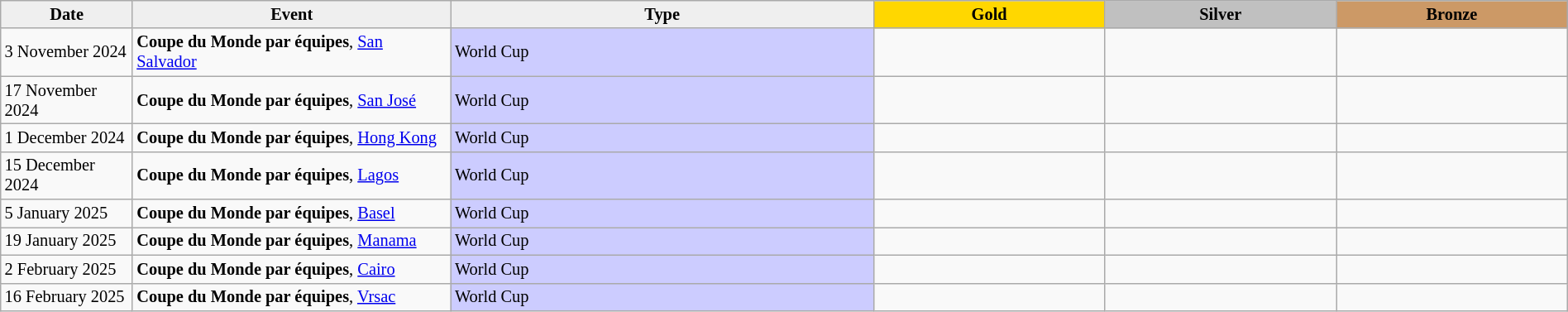<table class="wikitable sortable" style="font-size: 85%" width="100%">
<tr align=center>
<th scope=col style="width:100px; background: #efefef;">Date</th>
<th scope=col style="width:250px; background: #efefef;">Event</th>
<th scope=col style="background: #efefef;">Type</th>
<th scope=col colspan=1 style="width:180px; background: gold;">Gold</th>
<th scope=col colspan=1 style="width:180px; background: silver;">Silver</th>
<th scope=col colspan=1 style="width:180px; background: #cc9966;">Bronze</th>
</tr>
<tr>
<td>3 November 2024</td>
<td><strong>Coupe du Monde par équipes</strong>, <a href='#'>San Salvador</a></td>
<td bgcolor="#ccccff">World Cup</td>
<td></td>
<td></td>
<td></td>
</tr>
<tr>
<td>17 November 2024</td>
<td><strong>Coupe du Monde par équipes</strong>, <a href='#'>San José</a></td>
<td bgcolor="#ccccff">World Cup</td>
<td></td>
<td></td>
<td></td>
</tr>
<tr>
<td>1 December 2024</td>
<td><strong>Coupe du Monde par équipes</strong>, <a href='#'>Hong Kong</a></td>
<td bgcolor="#ccccff">World Cup</td>
<td></td>
<td></td>
<td></td>
</tr>
<tr>
<td>15 December 2024</td>
<td><strong>Coupe du Monde par équipes</strong>, <a href='#'>Lagos</a></td>
<td bgcolor="#ccccff">World Cup</td>
<td></td>
<td></td>
<td></td>
</tr>
<tr>
<td>5 January 2025</td>
<td><strong>Coupe du Monde par équipes</strong>, <a href='#'>Basel</a></td>
<td bgcolor="#ccccff">World Cup</td>
<td></td>
<td></td>
<td></td>
</tr>
<tr>
<td>19 January 2025</td>
<td><strong>Coupe du Monde par équipes</strong>, <a href='#'>Manama</a></td>
<td bgcolor="#ccccff">World Cup</td>
<td></td>
<td></td>
<td></td>
</tr>
<tr>
<td>2 February 2025</td>
<td><strong>Coupe du Monde par équipes</strong>, <a href='#'>Cairo</a></td>
<td bgcolor="#ccccff">World Cup</td>
<td></td>
<td></td>
<td></td>
</tr>
<tr>
<td>16 February 2025</td>
<td><strong>Coupe du Monde par équipes</strong>, <a href='#'>Vrsac</a></td>
<td bgcolor="#ccccff">World Cup</td>
<td></td>
<td></td>
<td></td>
</tr>
</table>
